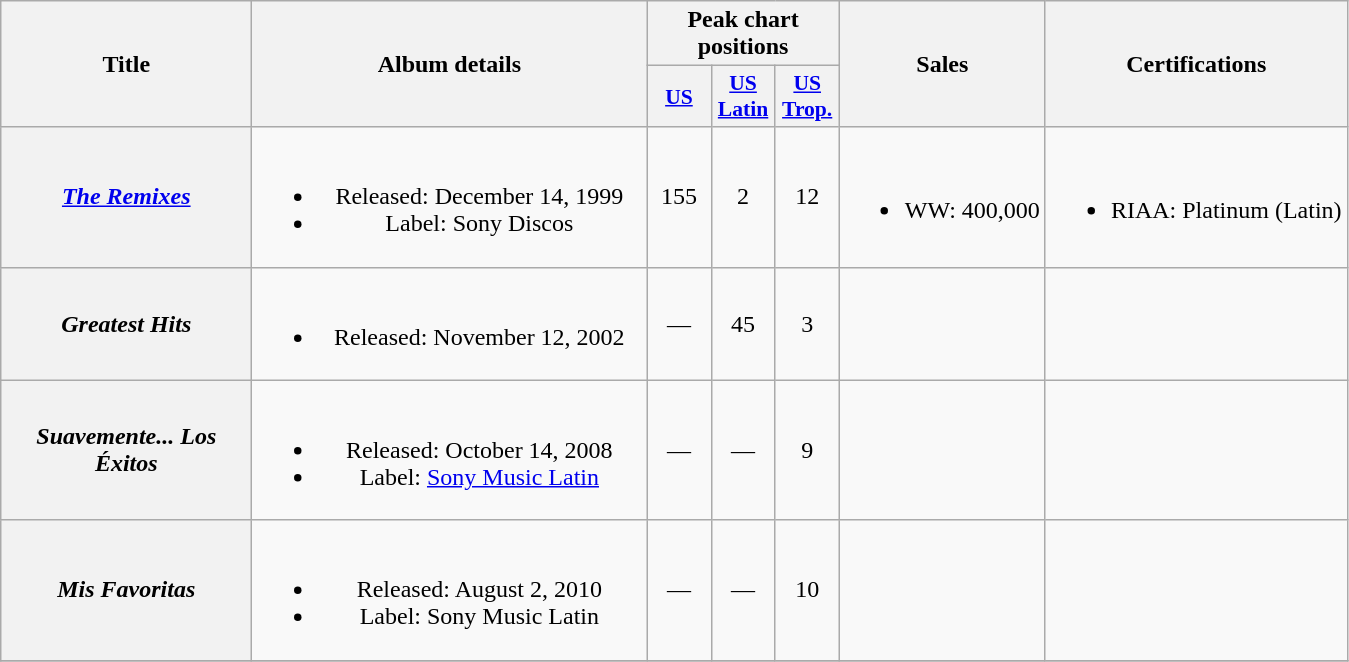<table class="wikitable plainrowheaders" style="text-align:center;">
<tr>
<th rowspan="2" style="width:10em;">Title</th>
<th rowspan="2" style="width:16em;">Album details</th>
<th colspan="3">Peak chart positions</th>
<th rowspan="2">Sales</th>
<th rowspan="2">Certifications</th>
</tr>
<tr>
<th scope="col" style="width:2.5em;font-size:90%;"><a href='#'>US</a><br></th>
<th scope="col" style="width:2.5em;font-size:90%;"><a href='#'>US<br>Latin</a><br></th>
<th scope="col" style="width:2.5em;font-size:90%;"><a href='#'>US<br>Trop.</a><br></th>
</tr>
<tr>
<th scope="row"><em><a href='#'>The Remixes</a></em></th>
<td><br><ul><li>Released: December 14, 1999</li><li>Label: Sony Discos</li></ul></td>
<td>155</td>
<td>2</td>
<td>12</td>
<td><br><ul><li>WW: 400,000</li></ul></td>
<td><br><ul><li>RIAA: Platinum (Latin)</li></ul></td>
</tr>
<tr>
<th scope="row"><em>Greatest Hits</em></th>
<td><br><ul><li>Released: November 12, 2002</li></ul></td>
<td>—</td>
<td>45</td>
<td>3</td>
<td></td>
<td></td>
</tr>
<tr>
<th scope="row"><em>Suavemente... Los Éxitos</em></th>
<td><br><ul><li>Released: October 14, 2008</li><li>Label: <a href='#'>Sony Music Latin</a></li></ul></td>
<td>—</td>
<td>—</td>
<td>9</td>
<td></td>
<td></td>
</tr>
<tr>
<th scope="row"><em>Mis Favoritas</em></th>
<td><br><ul><li>Released: August 2, 2010</li><li>Label: Sony Music Latin</li></ul></td>
<td>—</td>
<td>—</td>
<td>10</td>
<td></td>
<td></td>
</tr>
<tr>
</tr>
</table>
